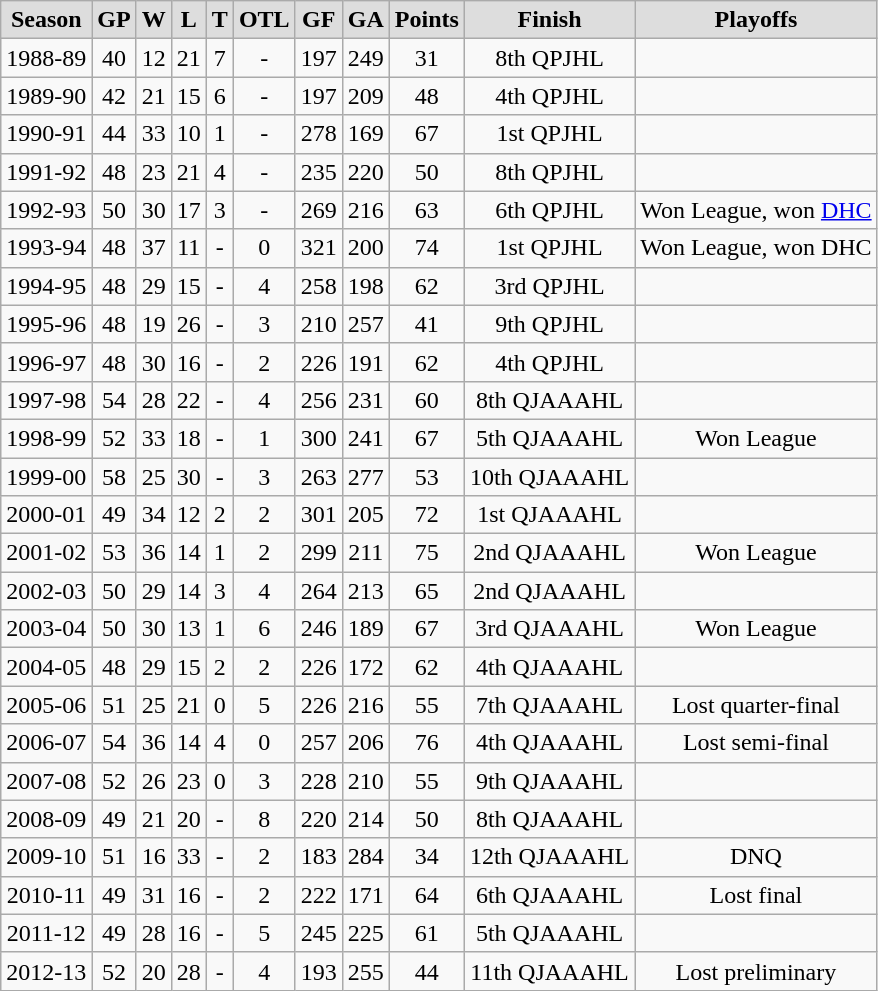<table class="wikitable">
<tr align="center"  bgcolor="#dddddd">
<td><strong>Season</strong></td>
<td><strong>GP </strong></td>
<td><strong> W </strong></td>
<td><strong> L </strong></td>
<td><strong> T </strong></td>
<td><strong>OTL</strong></td>
<td><strong>GF </strong></td>
<td><strong>GA </strong></td>
<td><strong>Points</strong></td>
<td><strong>Finish</strong></td>
<td><strong>Playoffs</strong></td>
</tr>
<tr align="center">
<td>1988-89</td>
<td>40</td>
<td>12</td>
<td>21</td>
<td>7</td>
<td>-</td>
<td>197</td>
<td>249</td>
<td>31</td>
<td>8th QPJHL</td>
<td></td>
</tr>
<tr align="center">
<td>1989-90</td>
<td>42</td>
<td>21</td>
<td>15</td>
<td>6</td>
<td>-</td>
<td>197</td>
<td>209</td>
<td>48</td>
<td>4th QPJHL</td>
<td></td>
</tr>
<tr align="center">
<td>1990-91</td>
<td>44</td>
<td>33</td>
<td>10</td>
<td>1</td>
<td>-</td>
<td>278</td>
<td>169</td>
<td>67</td>
<td>1st QPJHL</td>
<td></td>
</tr>
<tr align="center">
<td>1991-92</td>
<td>48</td>
<td>23</td>
<td>21</td>
<td>4</td>
<td>-</td>
<td>235</td>
<td>220</td>
<td>50</td>
<td>8th QPJHL</td>
<td></td>
</tr>
<tr align="center">
<td>1992-93</td>
<td>50</td>
<td>30</td>
<td>17</td>
<td>3</td>
<td>-</td>
<td>269</td>
<td>216</td>
<td>63</td>
<td>6th QPJHL</td>
<td>Won League, won <a href='#'>DHC</a></td>
</tr>
<tr align="center">
<td>1993-94</td>
<td>48</td>
<td>37</td>
<td>11</td>
<td>-</td>
<td>0</td>
<td>321</td>
<td>200</td>
<td>74</td>
<td>1st QPJHL</td>
<td>Won League, won DHC</td>
</tr>
<tr align="center">
<td>1994-95</td>
<td>48</td>
<td>29</td>
<td>15</td>
<td>-</td>
<td>4</td>
<td>258</td>
<td>198</td>
<td>62</td>
<td>3rd QPJHL</td>
<td></td>
</tr>
<tr align="center">
<td>1995-96</td>
<td>48</td>
<td>19</td>
<td>26</td>
<td>-</td>
<td>3</td>
<td>210</td>
<td>257</td>
<td>41</td>
<td>9th QPJHL</td>
<td></td>
</tr>
<tr align="center">
<td>1996-97</td>
<td>48</td>
<td>30</td>
<td>16</td>
<td>-</td>
<td>2</td>
<td>226</td>
<td>191</td>
<td>62</td>
<td>4th QPJHL</td>
<td></td>
</tr>
<tr align="center">
<td>1997-98</td>
<td>54</td>
<td>28</td>
<td>22</td>
<td>-</td>
<td>4</td>
<td>256</td>
<td>231</td>
<td>60</td>
<td>8th QJAAAHL</td>
<td></td>
</tr>
<tr align="center">
<td>1998-99</td>
<td>52</td>
<td>33</td>
<td>18</td>
<td>-</td>
<td>1</td>
<td>300</td>
<td>241</td>
<td>67</td>
<td>5th QJAAAHL</td>
<td>Won League</td>
</tr>
<tr align="center">
<td>1999-00</td>
<td>58</td>
<td>25</td>
<td>30</td>
<td>-</td>
<td>3</td>
<td>263</td>
<td>277</td>
<td>53</td>
<td>10th QJAAAHL</td>
<td></td>
</tr>
<tr align="center">
<td>2000-01</td>
<td>49</td>
<td>34</td>
<td>12</td>
<td>2</td>
<td>2</td>
<td>301</td>
<td>205</td>
<td>72</td>
<td>1st QJAAAHL</td>
<td></td>
</tr>
<tr align="center">
<td>2001-02</td>
<td>53</td>
<td>36</td>
<td>14</td>
<td>1</td>
<td>2</td>
<td>299</td>
<td>211</td>
<td>75</td>
<td>2nd QJAAAHL</td>
<td>Won League</td>
</tr>
<tr align="center">
<td>2002-03</td>
<td>50</td>
<td>29</td>
<td>14</td>
<td>3</td>
<td>4</td>
<td>264</td>
<td>213</td>
<td>65</td>
<td>2nd QJAAAHL</td>
<td></td>
</tr>
<tr align="center">
<td>2003-04</td>
<td>50</td>
<td>30</td>
<td>13</td>
<td>1</td>
<td>6</td>
<td>246</td>
<td>189</td>
<td>67</td>
<td>3rd QJAAAHL</td>
<td>Won League</td>
</tr>
<tr align="center">
<td>2004-05</td>
<td>48</td>
<td>29</td>
<td>15</td>
<td>2</td>
<td>2</td>
<td>226</td>
<td>172</td>
<td>62</td>
<td>4th QJAAAHL</td>
<td></td>
</tr>
<tr align="center">
<td>2005-06</td>
<td>51</td>
<td>25</td>
<td>21</td>
<td>0</td>
<td>5</td>
<td>226</td>
<td>216</td>
<td>55</td>
<td>7th QJAAAHL</td>
<td>Lost quarter-final</td>
</tr>
<tr align="center">
<td>2006-07</td>
<td>54</td>
<td>36</td>
<td>14</td>
<td>4</td>
<td>0</td>
<td>257</td>
<td>206</td>
<td>76</td>
<td>4th QJAAAHL</td>
<td>Lost semi-final</td>
</tr>
<tr align="center">
<td>2007-08</td>
<td>52</td>
<td>26</td>
<td>23</td>
<td>0</td>
<td>3</td>
<td>228</td>
<td>210</td>
<td>55</td>
<td>9th QJAAAHL</td>
<td></td>
</tr>
<tr align="center">
<td>2008-09</td>
<td>49</td>
<td>21</td>
<td>20</td>
<td>-</td>
<td>8</td>
<td>220</td>
<td>214</td>
<td>50</td>
<td>8th QJAAAHL</td>
<td></td>
</tr>
<tr align="center">
<td>2009-10</td>
<td>51</td>
<td>16</td>
<td>33</td>
<td>-</td>
<td>2</td>
<td>183</td>
<td>284</td>
<td>34</td>
<td>12th QJAAAHL</td>
<td>DNQ</td>
</tr>
<tr align="center">
<td>2010-11</td>
<td>49</td>
<td>31</td>
<td>16</td>
<td>-</td>
<td>2</td>
<td>222</td>
<td>171</td>
<td>64</td>
<td>6th QJAAAHL</td>
<td>Lost final</td>
</tr>
<tr align="center">
<td>2011-12</td>
<td>49</td>
<td>28</td>
<td>16</td>
<td>-</td>
<td>5</td>
<td>245</td>
<td>225</td>
<td>61</td>
<td>5th QJAAAHL</td>
<td></td>
</tr>
<tr align="center">
<td>2012-13</td>
<td>52</td>
<td>20</td>
<td>28</td>
<td>-</td>
<td>4</td>
<td>193</td>
<td>255</td>
<td>44</td>
<td>11th QJAAAHL</td>
<td>Lost preliminary</td>
</tr>
</table>
